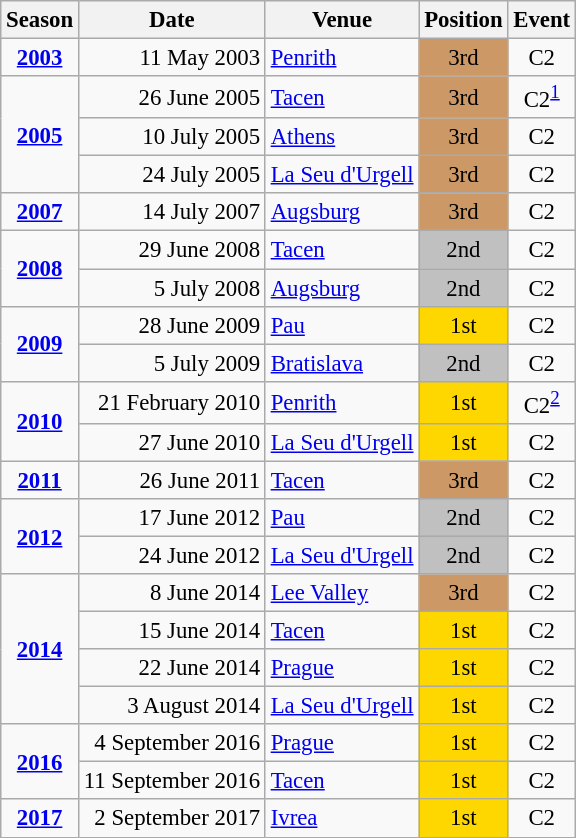<table class="wikitable" style="text-align:center; font-size:95%;">
<tr>
<th>Season</th>
<th>Date</th>
<th>Venue</th>
<th>Position</th>
<th>Event</th>
</tr>
<tr>
<td><strong><a href='#'>2003</a></strong></td>
<td align=right>11 May 2003</td>
<td align=left><a href='#'>Penrith</a></td>
<td bgcolor=cc9966>3rd</td>
<td>C2</td>
</tr>
<tr>
<td rowspan=3><strong><a href='#'>2005</a></strong></td>
<td align=right>26 June 2005</td>
<td align=left><a href='#'>Tacen</a></td>
<td bgcolor=cc9966>3rd</td>
<td>C2<sup><a href='#'>1</a></sup></td>
</tr>
<tr>
<td align=right>10 July 2005</td>
<td align=left><a href='#'>Athens</a></td>
<td bgcolor=cc9966>3rd</td>
<td>C2</td>
</tr>
<tr>
<td align=right>24 July 2005</td>
<td align=left><a href='#'>La Seu d'Urgell</a></td>
<td bgcolor=cc9966>3rd</td>
<td>C2</td>
</tr>
<tr>
<td><strong><a href='#'>2007</a></strong></td>
<td align=right>14 July 2007</td>
<td align=left><a href='#'>Augsburg</a></td>
<td bgcolor=cc9966>3rd</td>
<td>C2</td>
</tr>
<tr>
<td rowspan=2><strong><a href='#'>2008</a></strong></td>
<td align=right>29 June 2008</td>
<td align=left><a href='#'>Tacen</a></td>
<td bgcolor=silver>2nd</td>
<td>C2</td>
</tr>
<tr>
<td align=right>5 July 2008</td>
<td align=left><a href='#'>Augsburg</a></td>
<td bgcolor=silver>2nd</td>
<td>C2</td>
</tr>
<tr>
<td rowspan=2><strong><a href='#'>2009</a></strong></td>
<td align=right>28 June 2009</td>
<td align=left><a href='#'>Pau</a></td>
<td bgcolor=gold>1st</td>
<td>C2</td>
</tr>
<tr>
<td align=right>5 July 2009</td>
<td align=left><a href='#'>Bratislava</a></td>
<td bgcolor=silver>2nd</td>
<td>C2</td>
</tr>
<tr>
<td rowspan=2><strong><a href='#'>2010</a></strong></td>
<td align=right>21 February 2010</td>
<td align=left><a href='#'>Penrith</a></td>
<td bgcolor=gold>1st</td>
<td>C2<sup><a href='#'>2</a></sup></td>
</tr>
<tr>
<td align=right>27 June 2010</td>
<td align=left><a href='#'>La Seu d'Urgell</a></td>
<td bgcolor=gold>1st</td>
<td>C2</td>
</tr>
<tr>
<td><strong><a href='#'>2011</a></strong></td>
<td align=right>26 June 2011</td>
<td align=left><a href='#'>Tacen</a></td>
<td bgcolor=cc9966>3rd</td>
<td>C2</td>
</tr>
<tr>
<td rowspan=2><strong><a href='#'>2012</a></strong></td>
<td align=right>17 June 2012</td>
<td align=left><a href='#'>Pau</a></td>
<td bgcolor=silver>2nd</td>
<td>C2</td>
</tr>
<tr>
<td align=right>24 June 2012</td>
<td align=left><a href='#'>La Seu d'Urgell</a></td>
<td bgcolor=silver>2nd</td>
<td>C2</td>
</tr>
<tr>
<td rowspan=4><strong><a href='#'>2014</a></strong></td>
<td align=right>8 June 2014</td>
<td align=left><a href='#'>Lee Valley</a></td>
<td bgcolor=cc9966>3rd</td>
<td>C2</td>
</tr>
<tr>
<td align=right>15 June 2014</td>
<td align=left><a href='#'>Tacen</a></td>
<td bgcolor=gold>1st</td>
<td>C2</td>
</tr>
<tr>
<td align=right>22 June 2014</td>
<td align=left><a href='#'>Prague</a></td>
<td bgcolor=gold>1st</td>
<td>C2</td>
</tr>
<tr>
<td align=right>3 August 2014</td>
<td align=left><a href='#'>La Seu d'Urgell</a></td>
<td bgcolor=gold>1st</td>
<td>C2</td>
</tr>
<tr>
<td rowspan=2><strong><a href='#'>2016</a></strong></td>
<td align=right>4 September 2016</td>
<td align=left><a href='#'>Prague</a></td>
<td bgcolor=gold>1st</td>
<td>C2</td>
</tr>
<tr>
<td align=right>11 September 2016</td>
<td align=left><a href='#'>Tacen</a></td>
<td bgcolor=gold>1st</td>
<td>C2</td>
</tr>
<tr>
<td><strong><a href='#'>2017</a></strong></td>
<td align=right>2 September 2017</td>
<td align=left><a href='#'>Ivrea</a></td>
<td bgcolor=gold>1st</td>
<td>C2</td>
</tr>
</table>
